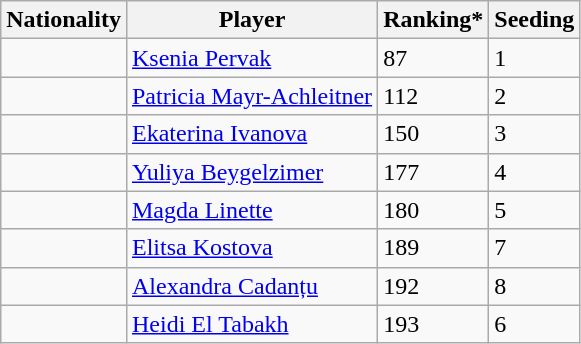<table class="wikitable" border="1">
<tr>
<th>Nationality</th>
<th>Player</th>
<th>Ranking*</th>
<th>Seeding</th>
</tr>
<tr>
<td></td>
<td><a href='#'>Ksenia Pervak</a></td>
<td>87</td>
<td>1</td>
</tr>
<tr>
<td></td>
<td><a href='#'>Patricia Mayr-Achleitner</a></td>
<td>112</td>
<td>2</td>
</tr>
<tr>
<td></td>
<td><a href='#'>Ekaterina Ivanova</a></td>
<td>150</td>
<td>3</td>
</tr>
<tr>
<td></td>
<td><a href='#'>Yuliya Beygelzimer</a></td>
<td>177</td>
<td>4</td>
</tr>
<tr>
<td></td>
<td><a href='#'>Magda Linette</a></td>
<td>180</td>
<td>5</td>
</tr>
<tr>
<td></td>
<td><a href='#'>Elitsa Kostova</a></td>
<td>189</td>
<td>7</td>
</tr>
<tr>
<td></td>
<td><a href='#'>Alexandra Cadanțu</a></td>
<td>192</td>
<td>8</td>
</tr>
<tr>
<td></td>
<td><a href='#'>Heidi El Tabakh</a></td>
<td>193</td>
<td>6</td>
</tr>
</table>
